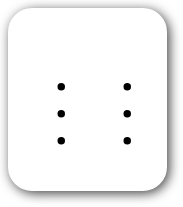<table style=" border-radius:1em; box-shadow: 0.1em 0.1em 0.5em rgba(0,0,0,0.75); background-color: white; border: 1px solid white; padding: 5px;">
<tr style="vertical-align:top;">
<td><br><ul><li></li><li></li><li></li></ul></td>
<td valign=top><br><ul><li></li><li></li><li></li></ul></td>
<td></td>
</tr>
</table>
